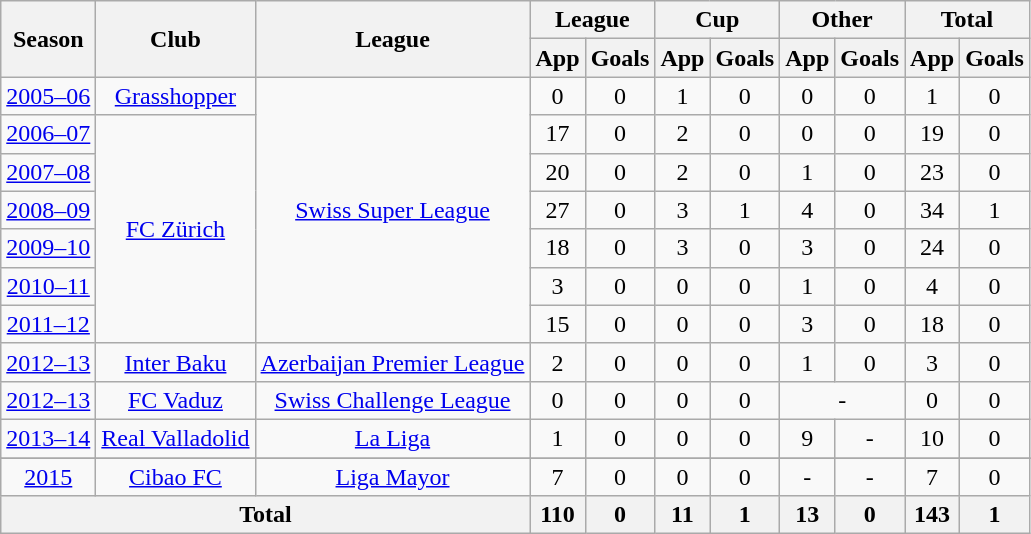<table class="wikitable">
<tr>
<th rowspan=2>Season</th>
<th ! rowspan=2>Club</th>
<th ! rowspan=2>League</th>
<th ! colspan=2>League</th>
<th ! colspan=2>Cup</th>
<th ! colspan=2>Other</th>
<th colspan=3>Total</th>
</tr>
<tr>
<th>App</th>
<th>Goals</th>
<th>App</th>
<th>Goals</th>
<th>App</th>
<th>Goals</th>
<th>App</th>
<th>Goals</th>
</tr>
<tr align=center>
<td><a href='#'>2005–06</a></td>
<td><a href='#'>Grasshopper</a></td>
<td rowspan="7"><a href='#'>Swiss Super League</a></td>
<td>0</td>
<td>0</td>
<td>1</td>
<td>0</td>
<td>0</td>
<td>0</td>
<td>1</td>
<td>0</td>
</tr>
<tr align=center>
<td><a href='#'>2006–07</a></td>
<td rowspan="6"><a href='#'>FC Zürich</a></td>
<td>17</td>
<td>0</td>
<td>2</td>
<td>0</td>
<td>0</td>
<td>0</td>
<td>19</td>
<td>0</td>
</tr>
<tr align=center>
<td><a href='#'>2007–08</a></td>
<td>20</td>
<td>0</td>
<td>2</td>
<td>0</td>
<td>1</td>
<td>0</td>
<td>23</td>
<td>0</td>
</tr>
<tr align=center>
<td><a href='#'>2008–09</a></td>
<td>27</td>
<td>0</td>
<td>3</td>
<td>1</td>
<td>4</td>
<td>0</td>
<td>34</td>
<td>1</td>
</tr>
<tr align=center>
<td><a href='#'>2009–10</a></td>
<td>18</td>
<td>0</td>
<td>3</td>
<td>0</td>
<td>3</td>
<td>0</td>
<td>24</td>
<td>0</td>
</tr>
<tr align=center>
<td><a href='#'>2010–11</a></td>
<td>3</td>
<td>0</td>
<td>0</td>
<td>0</td>
<td>1</td>
<td>0</td>
<td>4</td>
<td>0</td>
</tr>
<tr align=center>
<td><a href='#'>2011–12</a></td>
<td>15</td>
<td>0</td>
<td>0</td>
<td>0</td>
<td>3</td>
<td>0</td>
<td>18</td>
<td>0</td>
</tr>
<tr align=center>
<td><a href='#'>2012–13</a></td>
<td><a href='#'>Inter Baku</a></td>
<td><a href='#'>Azerbaijan Premier League</a></td>
<td>2</td>
<td>0</td>
<td>0</td>
<td>0</td>
<td>1</td>
<td>0</td>
<td>3</td>
<td>0</td>
</tr>
<tr align=center>
<td><a href='#'>2012–13</a></td>
<td><a href='#'>FC Vaduz</a></td>
<td><a href='#'>Swiss Challenge League</a></td>
<td>0</td>
<td>0</td>
<td>0</td>
<td>0</td>
<td colspan="2">-</td>
<td>0</td>
<td>0</td>
</tr>
<tr align=center>
<td><a href='#'>2013–14</a></td>
<td><a href='#'>Real Valladolid</a></td>
<td><a href='#'>La Liga</a></td>
<td>1</td>
<td>0</td>
<td>0</td>
<td>0</td>
<td>9</td>
<td>-</td>
<td>10</td>
<td>0</td>
</tr>
<tr align=center>
</tr>
<tr align=center>
<td><a href='#'>2015</a></td>
<td><a href='#'>Cibao FC</a></td>
<td><a href='#'>Liga Mayor</a></td>
<td>7</td>
<td>0</td>
<td>0</td>
<td>0</td>
<td>-</td>
<td>-</td>
<td>7</td>
<td>0</td>
</tr>
<tr align=center>
<th colspan="3">Total</th>
<th>110</th>
<th>0</th>
<th>11</th>
<th>1</th>
<th>13</th>
<th>0</th>
<th>143</th>
<th>1</th>
</tr>
</table>
